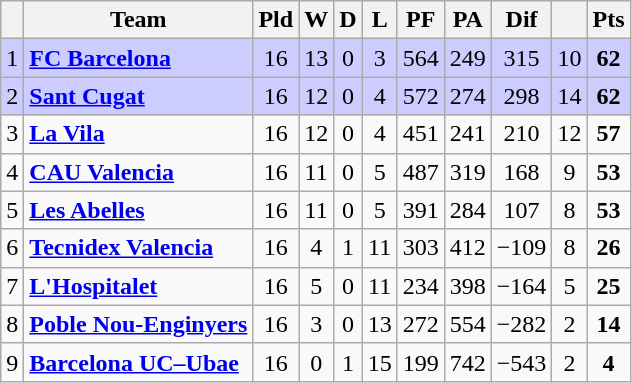<table class="wikitable sortable" style="text-align: center;">
<tr>
<th align="center"></th>
<th align="center">Team</th>
<th align="center">Pld</th>
<th align="center">W</th>
<th align="center">D</th>
<th align="center">L</th>
<th align="center">PF</th>
<th align="center">PA</th>
<th align="center">Dif</th>
<th align="center"></th>
<th align="center">Pts</th>
</tr>
<tr style="background:#ccccff;">
<td>1</td>
<td align="left"><strong><a href='#'>FC Barcelona</a></strong></td>
<td>16</td>
<td>13</td>
<td>0</td>
<td>3</td>
<td>564</td>
<td>249</td>
<td>315</td>
<td>10</td>
<td><strong>62</strong></td>
</tr>
<tr style="background:#ccccff;">
<td>2</td>
<td align="left"><strong><a href='#'>Sant Cugat</a></strong></td>
<td>16</td>
<td>12</td>
<td>0</td>
<td>4</td>
<td>572</td>
<td>274</td>
<td>298</td>
<td>14</td>
<td><strong>62</strong></td>
</tr>
<tr>
<td>3</td>
<td align="left"><strong><a href='#'>La Vila</a></strong></td>
<td>16</td>
<td>12</td>
<td>0</td>
<td>4</td>
<td>451</td>
<td>241</td>
<td>210</td>
<td>12</td>
<td><strong>57</strong></td>
</tr>
<tr>
<td>4</td>
<td align="left"><strong><a href='#'>CAU Valencia</a></strong></td>
<td>16</td>
<td>11</td>
<td>0</td>
<td>5</td>
<td>487</td>
<td>319</td>
<td>168</td>
<td>9</td>
<td><strong>53</strong></td>
</tr>
<tr>
<td>5</td>
<td align="left"><strong><a href='#'>Les Abelles</a></strong></td>
<td>16</td>
<td>11</td>
<td>0</td>
<td>5</td>
<td>391</td>
<td>284</td>
<td>107</td>
<td>8</td>
<td><strong>53</strong></td>
</tr>
<tr>
<td>6</td>
<td align="left"><strong><a href='#'>Tecnidex Valencia</a></strong></td>
<td>16</td>
<td>4</td>
<td>1</td>
<td>11</td>
<td>303</td>
<td>412</td>
<td>−109</td>
<td>8</td>
<td><strong>26</strong></td>
</tr>
<tr>
<td>7</td>
<td align="left"><strong><a href='#'>L'Hospitalet</a></strong></td>
<td>16</td>
<td>5</td>
<td>0</td>
<td>11</td>
<td>234</td>
<td>398</td>
<td>−164</td>
<td>5</td>
<td><strong>25</strong></td>
</tr>
<tr>
<td>8</td>
<td align="left"><strong><a href='#'>Poble Nou-Enginyers</a></strong></td>
<td>16</td>
<td>3</td>
<td>0</td>
<td>13</td>
<td>272</td>
<td>554</td>
<td>−282</td>
<td>2</td>
<td><strong>14</strong></td>
</tr>
<tr>
<td>9</td>
<td align="left"><strong><a href='#'>Barcelona UC–Ubae</a></strong></td>
<td>16</td>
<td>0</td>
<td>1</td>
<td>15</td>
<td>199</td>
<td>742</td>
<td>−543</td>
<td>2</td>
<td><strong>4</strong></td>
</tr>
</table>
